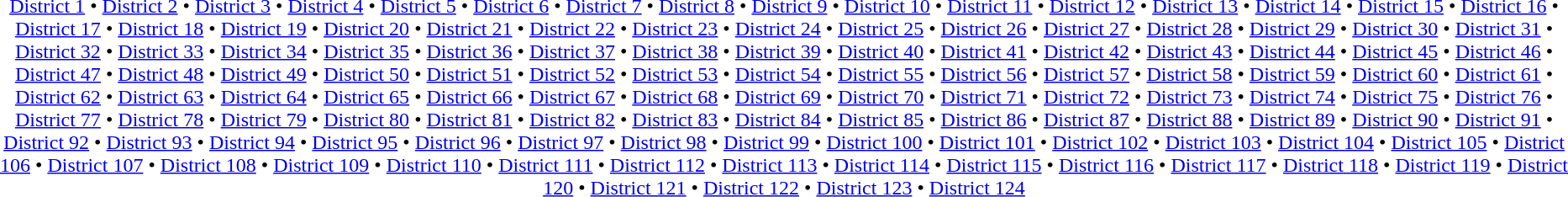<table id=toc class=toc summary=Contents>
<tr>
<td align=center><br><a href='#'>District 1</a> • <a href='#'>District 2</a> • <a href='#'>District 3</a> • <a href='#'>District 4</a> • <a href='#'>District 5</a> • <a href='#'>District 6</a> • <a href='#'>District 7</a> • <a href='#'>District 8</a> • <a href='#'>District 9</a> • <a href='#'>District 10</a> • <a href='#'>District 11</a> • <a href='#'>District 12</a> • <a href='#'>District 13</a> • <a href='#'>District 14</a> • <a href='#'>District 15</a> • <a href='#'>District 16</a> • <a href='#'>District 17</a> • <a href='#'>District 18</a> • <a href='#'>District 19</a> • <a href='#'>District 20</a> • <a href='#'>District 21</a> • <a href='#'>District 22</a> • <a href='#'>District 23</a> • <a href='#'>District 24</a> • <a href='#'>District 25</a> • <a href='#'>District 26</a> • <a href='#'>District 27</a> • <a href='#'>District 28</a> • <a href='#'>District 29</a> • <a href='#'>District 30</a> • <a href='#'>District 31</a> • <a href='#'>District 32</a> • <a href='#'>District 33</a> • <a href='#'>District 34</a> • <a href='#'>District 35</a> • <a href='#'>District 36</a> • <a href='#'>District 37</a> • <a href='#'>District 38</a> • <a href='#'>District 39</a> • <a href='#'>District 40</a> • <a href='#'>District 41</a> • <a href='#'>District 42</a> • <a href='#'>District 43</a> • <a href='#'>District 44</a> • <a href='#'>District 45</a> • <a href='#'>District 46</a> • <a href='#'>District 47</a> • <a href='#'>District 48</a> • <a href='#'>District 49</a> • <a href='#'>District 50</a> • <a href='#'>District 51</a> • <a href='#'>District 52</a> • <a href='#'>District 53</a> • <a href='#'>District 54</a> • <a href='#'>District 55</a> • <a href='#'>District 56</a> • <a href='#'>District 57</a> • <a href='#'>District 58</a> • <a href='#'>District 59</a> • <a href='#'>District 60</a> • <a href='#'>District 61</a> • <a href='#'>District 62</a> • <a href='#'>District 63</a> • <a href='#'>District 64</a> • <a href='#'>District 65</a> • <a href='#'>District 66</a> • <a href='#'>District 67</a> • <a href='#'>District 68</a> • <a href='#'>District 69</a> • <a href='#'>District 70</a> • <a href='#'>District 71</a> • <a href='#'>District 72</a> • <a href='#'>District 73</a> • <a href='#'>District 74</a> • <a href='#'>District 75</a> • <a href='#'>District 76</a> • <a href='#'>District 77</a> • <a href='#'>District 78</a> • <a href='#'>District 79</a> • <a href='#'>District 80</a> • <a href='#'>District 81</a> • <a href='#'>District 82</a> • <a href='#'>District 83</a> • <a href='#'>District 84</a> • <a href='#'>District 85</a> • <a href='#'>District 86</a> • <a href='#'>District 87</a> • <a href='#'>District 88</a> • <a href='#'>District 89</a> • <a href='#'>District 90</a> • <a href='#'>District 91</a> • <a href='#'>District 92</a> • <a href='#'>District 93</a> • <a href='#'>District 94</a> • <a href='#'>District 95</a> • <a href='#'>District 96</a> • <a href='#'>District 97</a> • <a href='#'>District 98</a> • <a href='#'>District 99</a> • <a href='#'>District 100</a> • <a href='#'>District 101</a> • <a href='#'>District 102</a> • <a href='#'>District 103</a> • <a href='#'>District 104</a> • <a href='#'>District 105</a> • <a href='#'>District 106</a> • <a href='#'>District 107</a> • <a href='#'>District 108</a> • <a href='#'>District 109</a> • <a href='#'>District 110</a> • <a href='#'>District 111</a> • <a href='#'>District 112</a> • <a href='#'>District 113</a> • <a href='#'>District 114</a> • <a href='#'>District 115</a> • <a href='#'>District 116</a> • <a href='#'>District 117</a> • <a href='#'>District 118</a> • <a href='#'>District 119</a> • <a href='#'>District 120</a> • <a href='#'>District 121</a> • <a href='#'>District 122</a> • <a href='#'>District 123</a> • <a href='#'>District 124</a></td>
</tr>
</table>
